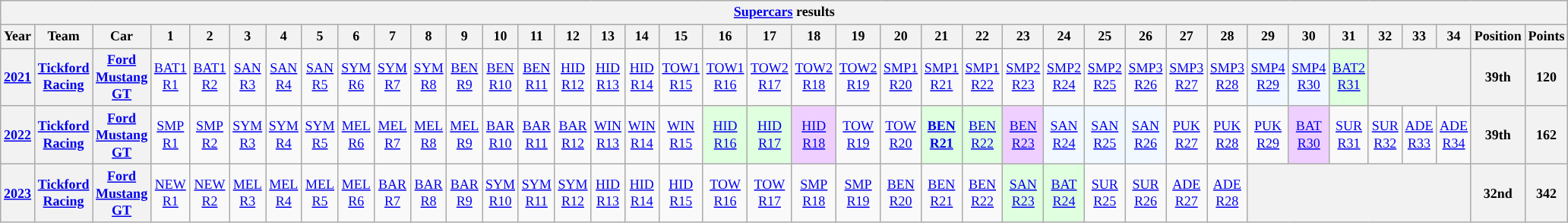<table class="wikitable" style="text-align:center; font-size:75%">
<tr>
<th colspan=45><a href='#'>Supercars</a> results</th>
</tr>
<tr>
<th>Year</th>
<th>Team</th>
<th>Car</th>
<th>1</th>
<th>2</th>
<th>3</th>
<th>4</th>
<th>5</th>
<th>6</th>
<th>7</th>
<th>8</th>
<th>9</th>
<th>10</th>
<th>11</th>
<th>12</th>
<th>13</th>
<th>14</th>
<th>15</th>
<th>16</th>
<th>17</th>
<th>18</th>
<th>19</th>
<th>20</th>
<th>21</th>
<th>22</th>
<th>23</th>
<th>24</th>
<th>25</th>
<th>26</th>
<th>27</th>
<th>28</th>
<th>29</th>
<th>30</th>
<th>31</th>
<th>32</th>
<th>33</th>
<th>34</th>
<th>Position</th>
<th>Points</th>
</tr>
<tr>
<th><a href='#'>2021</a></th>
<th><a href='#'>Tickford Racing</a></th>
<th><a href='#'>Ford Mustang GT</a></th>
<td><a href='#'>BAT1<br>R1</a></td>
<td><a href='#'>BAT1<br>R2</a></td>
<td><a href='#'>SAN<br>R3</a></td>
<td><a href='#'>SAN<br>R4</a></td>
<td><a href='#'>SAN<br>R5</a></td>
<td><a href='#'>SYM<br>R6</a></td>
<td><a href='#'>SYM<br>R7</a></td>
<td><a href='#'>SYM<br>R8</a></td>
<td><a href='#'>BEN<br>R9</a></td>
<td><a href='#'>BEN<br>R10</a></td>
<td><a href='#'>BEN<br>R11</a></td>
<td><a href='#'>HID<br>R12</a></td>
<td><a href='#'>HID<br>R13</a></td>
<td><a href='#'>HID<br>R14</a></td>
<td><a href='#'>TOW1<br>R15</a></td>
<td><a href='#'>TOW1<br>R16</a></td>
<td><a href='#'>TOW2<br>R17</a></td>
<td><a href='#'>TOW2<br>R18</a></td>
<td><a href='#'>TOW2<br>R19</a></td>
<td><a href='#'>SMP1<br>R20</a></td>
<td><a href='#'>SMP1<br>R21</a></td>
<td><a href='#'>SMP1<br>R22</a></td>
<td><a href='#'>SMP2<br>R23</a></td>
<td><a href='#'>SMP2<br>R24</a></td>
<td><a href='#'>SMP2<br>R25</a></td>
<td><a href='#'>SMP3<br>R26</a></td>
<td><a href='#'>SMP3<br>R27</a></td>
<td><a href='#'>SMP3<br>R28</a></td>
<td style="background: #f1f8ff"><a href='#'>SMP4<br>R29</a><br></td>
<td style="background: #f1f8ff"><a href='#'>SMP4<br>R30</a><br></td>
<td style="background: #dfffdf"><a href='#'>BAT2<br>R31</a><br></td>
<th colspan=3></th>
<th>39th</th>
<th>120</th>
</tr>
<tr>
<th><a href='#'>2022</a></th>
<th><a href='#'>Tickford Racing</a></th>
<th><a href='#'>Ford Mustang GT</a></th>
<td><a href='#'>SMP<br>R1</a></td>
<td><a href='#'>SMP<br>R2</a></td>
<td><a href='#'>SYM<br>R3</a></td>
<td><a href='#'>SYM<br>R4</a></td>
<td><a href='#'>SYM<br>R5</a></td>
<td><a href='#'>MEL<br>R6</a></td>
<td><a href='#'>MEL<br>R7</a></td>
<td><a href='#'>MEL<br>R8</a></td>
<td><a href='#'>MEL<br>R9</a></td>
<td><a href='#'>BAR<br>R10</a></td>
<td><a href='#'>BAR<br>R11</a></td>
<td><a href='#'>BAR<br>R12</a></td>
<td><a href='#'>WIN<br>R13</a></td>
<td><a href='#'>WIN<br>R14</a></td>
<td><a href='#'>WIN<br>R15</a></td>
<td style="background: #dfffdf"><a href='#'>HID<br>R16</a><br></td>
<td style="background: #dfffdf"><a href='#'>HID<br>R17</a><br></td>
<td style="background: #efcfff"><a href='#'>HID<br>R18</a><br></td>
<td><a href='#'>TOW<br>R19</a></td>
<td><a href='#'>TOW<br>R20</a></td>
<td style="background: #dfffdf"><strong><a href='#'>BEN<br>R21</a><br></strong></td>
<td style="background: #dfffdf"><a href='#'>BEN<br>R22</a><br></td>
<td style="background: #efcfff"><a href='#'>BEN<br>R23</a><br></td>
<td style="background: #f1f8ff"><a href='#'>SAN<br>R24</a><br></td>
<td style="background: #f1f8ff"><a href='#'>SAN<br>R25</a><br></td>
<td style="background: #f1f8ff"><a href='#'>SAN<br>R26</a><br></td>
<td><a href='#'>PUK<br>R27</a></td>
<td><a href='#'>PUK<br>R28</a></td>
<td><a href='#'>PUK<br>R29</a></td>
<td style="background: #efcfff"><a href='#'>BAT<br>R30</a><br></td>
<td><a href='#'>SUR<br>R31</a></td>
<td><a href='#'>SUR<br>R32</a></td>
<td><a href='#'>ADE<br>R33</a></td>
<td><a href='#'>ADE<br>R34</a></td>
<th>39th</th>
<th>162</th>
</tr>
<tr>
<th><a href='#'>2023</a></th>
<th><a href='#'>Tickford Racing</a></th>
<th><a href='#'>Ford Mustang GT</a></th>
<td><a href='#'>NEW<br>R1</a></td>
<td><a href='#'>NEW<br>R2</a></td>
<td><a href='#'>MEL<br>R3</a></td>
<td><a href='#'>MEL<br>R4</a></td>
<td><a href='#'>MEL<br>R5</a></td>
<td><a href='#'>MEL<br>R6</a></td>
<td><a href='#'>BAR<br>R7</a></td>
<td><a href='#'>BAR<br>R8</a></td>
<td><a href='#'>BAR<br>R9</a></td>
<td><a href='#'>SYM<br>R10</a></td>
<td><a href='#'>SYM<br>R11</a></td>
<td><a href='#'>SYM<br>R12</a></td>
<td><a href='#'>HID<br>R13</a></td>
<td><a href='#'>HID<br>R14</a></td>
<td><a href='#'>HID<br>R15</a></td>
<td><a href='#'>TOW<br>R16</a></td>
<td><a href='#'>TOW<br>R17</a></td>
<td><a href='#'>SMP<br>R18</a></td>
<td><a href='#'>SMP<br>R19</a></td>
<td><a href='#'>BEN<br>R20</a></td>
<td><a href='#'>BEN<br>R21</a></td>
<td><a href='#'>BEN<br>R22</a></td>
<td style=background:#dfffdf><a href='#'>SAN<br>R23</a><br></td>
<td style=background:#dfffdf><a href='#'>BAT<br>R24</a><br></td>
<td><a href='#'>SUR<br>R25</a></td>
<td><a href='#'>SUR<br>R26</a></td>
<td><a href='#'>ADE<br>R27</a></td>
<td><a href='#'>ADE<br>R28</a></td>
<th colspan=6></th>
<th>32nd</th>
<th>342</th>
</tr>
</table>
